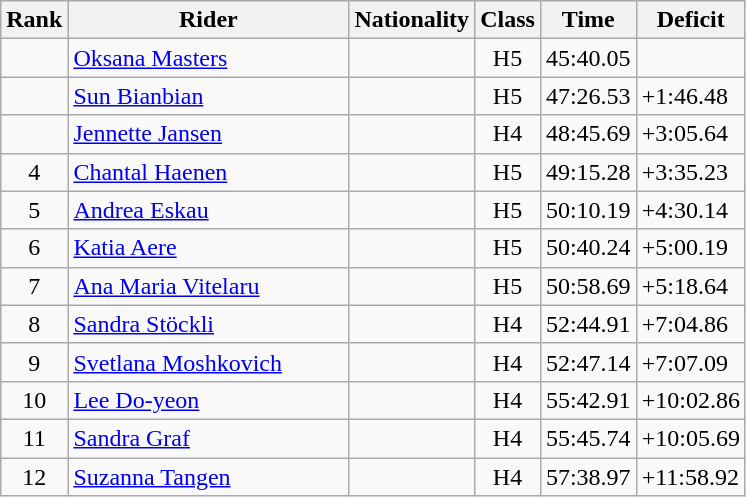<table class="wikitable sortable" style="text-align:left">
<tr>
<th width=20>Rank</th>
<th width=180>Rider</th>
<th>Nationality</th>
<th>Class</th>
<th>Time</th>
<th>Deficit</th>
</tr>
<tr>
<td align=center></td>
<td><a href='#'>Oksana Masters</a></td>
<td></td>
<td align=center>H5</td>
<td>45:40.05</td>
<td></td>
</tr>
<tr>
<td align=center></td>
<td><a href='#'>Sun Bianbian</a></td>
<td></td>
<td align=center>H5</td>
<td>47:26.53</td>
<td>+1:46.48</td>
</tr>
<tr>
<td align=center></td>
<td><a href='#'>Jennette Jansen</a></td>
<td></td>
<td align=center>H4</td>
<td>48:45.69</td>
<td>+3:05.64</td>
</tr>
<tr>
<td align=center>4</td>
<td><a href='#'>Chantal Haenen</a></td>
<td></td>
<td align=center>H5</td>
<td>49:15.28</td>
<td>+3:35.23</td>
</tr>
<tr>
<td align=center>5</td>
<td><a href='#'>Andrea Eskau</a></td>
<td></td>
<td align=center>H5</td>
<td>50:10.19</td>
<td>+4:30.14</td>
</tr>
<tr>
<td align=center>6</td>
<td><a href='#'>Katia Aere</a></td>
<td></td>
<td align=center>H5</td>
<td>50:40.24</td>
<td>+5:00.19</td>
</tr>
<tr>
<td align=center>7</td>
<td><a href='#'>Ana Maria Vitelaru</a></td>
<td></td>
<td align=center>H5</td>
<td>50:58.69</td>
<td>+5:18.64</td>
</tr>
<tr>
<td align=center>8</td>
<td><a href='#'>Sandra Stöckli</a></td>
<td></td>
<td align=center>H4</td>
<td>52:44.91</td>
<td>+7:04.86</td>
</tr>
<tr>
<td align=center>9</td>
<td><a href='#'>Svetlana Moshkovich</a></td>
<td></td>
<td align=center>H4</td>
<td>52:47.14</td>
<td>+7:07.09</td>
</tr>
<tr>
<td align=center>10</td>
<td><a href='#'>Lee Do-yeon</a></td>
<td></td>
<td align=center>H4</td>
<td>55:42.91</td>
<td>+10:02.86</td>
</tr>
<tr>
<td align=center>11</td>
<td><a href='#'>Sandra Graf</a></td>
<td></td>
<td align=center>H4</td>
<td>55:45.74</td>
<td>+10:05.69</td>
</tr>
<tr>
<td align=center>12</td>
<td><a href='#'>Suzanna Tangen</a></td>
<td></td>
<td align=center>H4</td>
<td>57:38.97</td>
<td>+11:58.92</td>
</tr>
</table>
